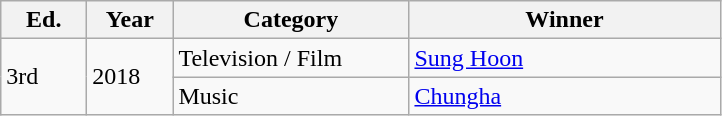<table class="wikitable">
<tr align=center>
<th style="width:50px">Ed.</th>
<th style="width:50px">Year</th>
<th style="width:150px">Category</th>
<th style="width:200px">Winner</th>
</tr>
<tr>
<td rowspan="2">3rd</td>
<td rowspan="2">2018</td>
<td>Television / Film</td>
<td><a href='#'>Sung Hoon</a></td>
</tr>
<tr>
<td>Music</td>
<td><a href='#'>Chungha</a></td>
</tr>
</table>
